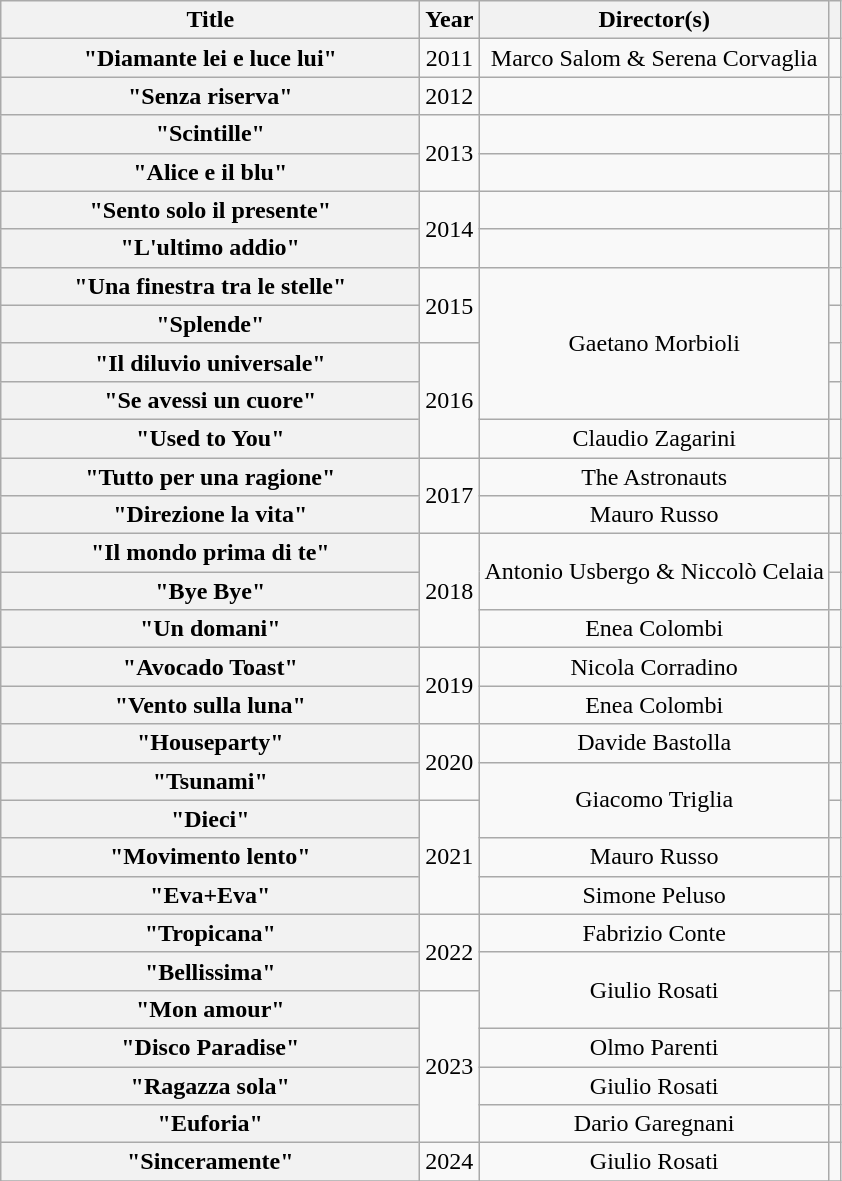<table class="wikitable plainrowheaders" style="text-align:center;">
<tr>
<th scope="col" style="width:17em;">Title</th>
<th scope="col">Year</th>
<th scope="col">Director(s)</th>
<th scope="col"></th>
</tr>
<tr>
<th scope="row">"Diamante lei e luce lui"</th>
<td>2011</td>
<td>Marco Salom & Serena Corvaglia</td>
<td></td>
</tr>
<tr>
<th scope="row">"Senza riserva"</th>
<td>2012</td>
<td></td>
<td></td>
</tr>
<tr>
<th scope="row">"Scintille"</th>
<td rowspan="2">2013</td>
<td></td>
<td></td>
</tr>
<tr>
<th scope="row">"Alice e il blu"</th>
<td></td>
<td></td>
</tr>
<tr>
<th scope="row">"Sento solo il presente"</th>
<td rowspan="2">2014</td>
<td></td>
<td></td>
</tr>
<tr>
<th scope="row">"L'ultimo addio"</th>
<td></td>
<td></td>
</tr>
<tr>
<th scope="row">"Una finestra tra le stelle"</th>
<td rowspan="2">2015</td>
<td rowspan="4">Gaetano Morbioli</td>
<td></td>
</tr>
<tr>
<th scope="row">"Splende"</th>
<td></td>
</tr>
<tr>
<th scope="row">"Il diluvio universale"</th>
<td rowspan="3">2016</td>
<td></td>
</tr>
<tr>
<th scope="row">"Se avessi un cuore"</th>
<td></td>
</tr>
<tr>
<th scope="row">"Used to You"</th>
<td>Claudio Zagarini</td>
<td></td>
</tr>
<tr>
<th scope="row">"Tutto per una ragione"</th>
<td rowspan="2">2017</td>
<td>The Astronauts</td>
<td></td>
</tr>
<tr>
<th scope="row">"Direzione la vita"</th>
<td>Mauro Russo</td>
<td></td>
</tr>
<tr>
<th scope="row">"Il mondo prima di te"</th>
<td rowspan="3">2018</td>
<td rowspan="2">Antonio Usbergo & Niccolò Celaia</td>
<td></td>
</tr>
<tr>
<th scope="row">"Bye Bye"</th>
<td></td>
</tr>
<tr>
<th scope="row">"Un domani"</th>
<td>Enea Colombi</td>
<td></td>
</tr>
<tr>
<th scope="row">"Avocado Toast"</th>
<td rowspan="2">2019</td>
<td>Nicola Corradino</td>
<td></td>
</tr>
<tr>
<th scope="row">"Vento sulla luna"</th>
<td>Enea Colombi</td>
<td></td>
</tr>
<tr>
<th scope="row">"Houseparty"</th>
<td rowspan="2">2020</td>
<td>Davide Bastolla</td>
<td></td>
</tr>
<tr>
<th scope="row">"Tsunami"</th>
<td rowspan="2">Giacomo Triglia</td>
<td></td>
</tr>
<tr>
<th scope="row">"Dieci"</th>
<td rowspan="3">2021</td>
<td></td>
</tr>
<tr>
<th scope="row">"Movimento lento"</th>
<td>Mauro Russo</td>
<td></td>
</tr>
<tr>
<th scope="row">"Eva+Eva"</th>
<td>Simone Peluso</td>
<td></td>
</tr>
<tr>
<th scope="row">"Tropicana"</th>
<td rowspan="2">2022</td>
<td>Fabrizio Conte</td>
<td></td>
</tr>
<tr>
<th scope="row">"Bellissima"</th>
<td rowspan="2">Giulio Rosati</td>
<td></td>
</tr>
<tr>
<th scope="row">"Mon amour"</th>
<td rowspan="4">2023</td>
<td></td>
</tr>
<tr>
<th scope="row">"Disco Paradise"</th>
<td>Olmo Parenti</td>
<td></td>
</tr>
<tr>
<th scope="row">"Ragazza sola"</th>
<td>Giulio Rosati</td>
<td></td>
</tr>
<tr>
<th scope="row">"Euforia"</th>
<td>Dario Garegnani</td>
<td></td>
</tr>
<tr>
<th scope="row">"Sinceramente"</th>
<td>2024</td>
<td>Giulio Rosati</td>
<td></td>
</tr>
<tr>
</tr>
</table>
